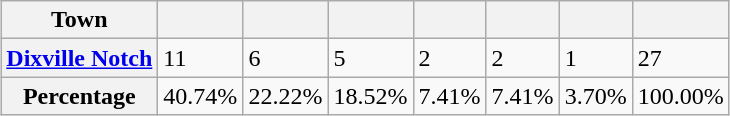<table class="wikitable sortable" style=margin:auto;margin:auto>
<tr valign=bottom>
<th>Town</th>
<th></th>
<th></th>
<th></th>
<th></th>
<th></th>
<th></th>
<th></th>
</tr>
<tr>
<th><a href='#'>Dixville Notch</a></th>
<td>11</td>
<td>6</td>
<td>5</td>
<td>2</td>
<td>2</td>
<td>1</td>
<td>27</td>
</tr>
<tr>
<th>Percentage</th>
<td>40.74%</td>
<td>22.22%</td>
<td>18.52%</td>
<td>7.41%</td>
<td>7.41%</td>
<td>3.70%</td>
<td>100.00%</td>
</tr>
</table>
